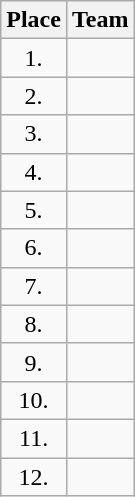<table class="wikitable">
<tr>
<th>Place</th>
<th>Team</th>
</tr>
<tr>
<td align="center">1.</td>
<td></td>
</tr>
<tr>
<td align="center">2.</td>
<td></td>
</tr>
<tr>
<td align="center">3.</td>
<td></td>
</tr>
<tr>
<td align="center">4.</td>
<td></td>
</tr>
<tr>
<td align="center">5.</td>
<td></td>
</tr>
<tr>
<td align="center">6.</td>
<td></td>
</tr>
<tr>
<td align="center">7.</td>
<td></td>
</tr>
<tr>
<td align="center">8.</td>
<td></td>
</tr>
<tr>
<td align="center">9.</td>
<td></td>
</tr>
<tr>
<td align="center">10.</td>
<td></td>
</tr>
<tr>
<td align="center">11.</td>
<td></td>
</tr>
<tr>
<td align="center">12.</td>
<td></td>
</tr>
</table>
